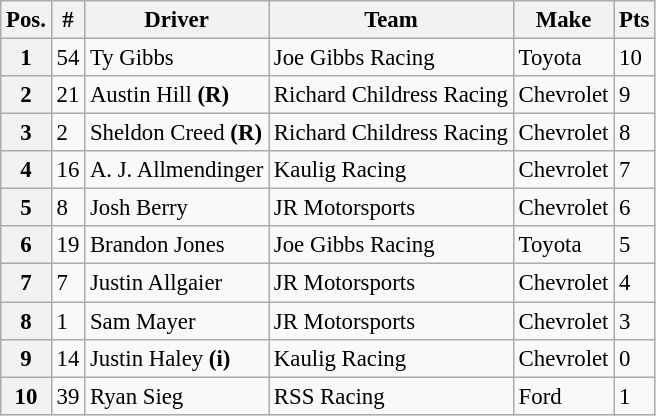<table class="wikitable" style="font-size:95%">
<tr>
<th>Pos.</th>
<th>#</th>
<th>Driver</th>
<th>Team</th>
<th>Make</th>
<th>Pts</th>
</tr>
<tr>
<th>1</th>
<td>54</td>
<td>Ty Gibbs</td>
<td>Joe Gibbs Racing</td>
<td>Toyota</td>
<td>10</td>
</tr>
<tr>
<th>2</th>
<td>21</td>
<td>Austin Hill <strong>(R)</strong></td>
<td>Richard Childress Racing</td>
<td>Chevrolet</td>
<td>9</td>
</tr>
<tr>
<th>3</th>
<td>2</td>
<td>Sheldon Creed <strong>(R)</strong></td>
<td>Richard Childress Racing</td>
<td>Chevrolet</td>
<td>8</td>
</tr>
<tr>
<th>4</th>
<td>16</td>
<td>A. J. Allmendinger</td>
<td>Kaulig Racing</td>
<td>Chevrolet</td>
<td>7</td>
</tr>
<tr>
<th>5</th>
<td>8</td>
<td>Josh Berry</td>
<td>JR Motorsports</td>
<td>Chevrolet</td>
<td>6</td>
</tr>
<tr>
<th>6</th>
<td>19</td>
<td>Brandon Jones</td>
<td>Joe Gibbs Racing</td>
<td>Toyota</td>
<td>5</td>
</tr>
<tr>
<th>7</th>
<td>7</td>
<td>Justin Allgaier</td>
<td>JR Motorsports</td>
<td>Chevrolet</td>
<td>4</td>
</tr>
<tr>
<th>8</th>
<td>1</td>
<td>Sam Mayer</td>
<td>JR Motorsports</td>
<td>Chevrolet</td>
<td>3</td>
</tr>
<tr>
<th>9</th>
<td>14</td>
<td>Justin Haley <strong>(i)</strong></td>
<td>Kaulig Racing</td>
<td>Chevrolet</td>
<td>0</td>
</tr>
<tr>
<th>10</th>
<td>39</td>
<td>Ryan Sieg</td>
<td>RSS Racing</td>
<td>Ford</td>
<td>1</td>
</tr>
</table>
